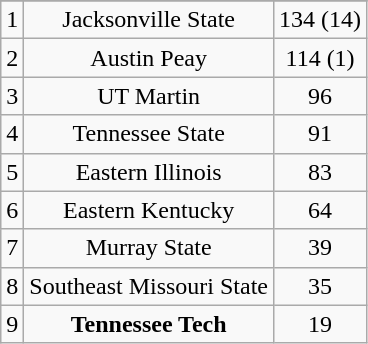<table class="wikitable" style="display: inline-table;">
<tr align="center">
</tr>
<tr align="center">
<td>1</td>
<td>Jacksonville State</td>
<td>134 (14)</td>
</tr>
<tr align="center">
<td>2</td>
<td>Austin Peay</td>
<td>114 (1)</td>
</tr>
<tr align="center">
<td>3</td>
<td>UT Martin</td>
<td>96</td>
</tr>
<tr align="center">
<td>4</td>
<td>Tennessee State</td>
<td>91</td>
</tr>
<tr align="center">
<td>5</td>
<td>Eastern Illinois</td>
<td>83</td>
</tr>
<tr align="center">
<td>6</td>
<td>Eastern Kentucky</td>
<td>64</td>
</tr>
<tr align="center">
<td>7</td>
<td>Murray State</td>
<td>39</td>
</tr>
<tr align="center">
<td>8</td>
<td>Southeast Missouri State</td>
<td>35</td>
</tr>
<tr align="center">
<td>9</td>
<td><strong>Tennessee Tech</strong></td>
<td>19</td>
</tr>
</table>
